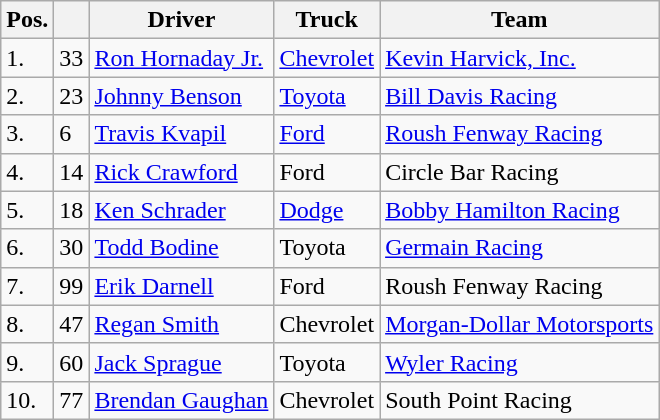<table class="wikitable">
<tr>
<th>Pos.</th>
<th></th>
<th>Driver</th>
<th>Truck</th>
<th>Team</th>
</tr>
<tr>
<td>1.</td>
<td>33</td>
<td><a href='#'>Ron Hornaday Jr.</a></td>
<td><a href='#'>Chevrolet</a></td>
<td><a href='#'>Kevin Harvick, Inc.</a></td>
</tr>
<tr>
<td>2.</td>
<td>23</td>
<td><a href='#'>Johnny Benson</a></td>
<td><a href='#'>Toyota</a></td>
<td><a href='#'>Bill Davis Racing</a></td>
</tr>
<tr>
<td>3.</td>
<td>6</td>
<td><a href='#'>Travis Kvapil</a></td>
<td><a href='#'>Ford</a></td>
<td><a href='#'>Roush Fenway Racing</a></td>
</tr>
<tr>
<td>4.</td>
<td>14</td>
<td><a href='#'>Rick Crawford</a></td>
<td>Ford</td>
<td>Circle Bar Racing</td>
</tr>
<tr>
<td>5.</td>
<td>18</td>
<td><a href='#'>Ken Schrader</a></td>
<td><a href='#'>Dodge</a></td>
<td><a href='#'>Bobby Hamilton Racing</a></td>
</tr>
<tr>
<td>6.</td>
<td>30</td>
<td><a href='#'>Todd Bodine</a></td>
<td>Toyota</td>
<td><a href='#'>Germain Racing</a></td>
</tr>
<tr>
<td>7.</td>
<td>99</td>
<td><a href='#'>Erik Darnell</a></td>
<td>Ford</td>
<td>Roush Fenway Racing</td>
</tr>
<tr>
<td>8.</td>
<td>47</td>
<td><a href='#'>Regan Smith</a></td>
<td>Chevrolet</td>
<td><a href='#'>Morgan-Dollar Motorsports</a></td>
</tr>
<tr>
<td>9.</td>
<td>60</td>
<td><a href='#'>Jack Sprague</a></td>
<td>Toyota</td>
<td><a href='#'>Wyler Racing</a></td>
</tr>
<tr>
<td>10.</td>
<td>77</td>
<td><a href='#'>Brendan Gaughan</a></td>
<td>Chevrolet</td>
<td>South Point Racing</td>
</tr>
</table>
